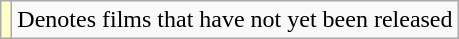<table class="wikitable">
<tr>
<td style="background:#ffc;"></td>
<td>Denotes films that have not yet been released</td>
</tr>
</table>
